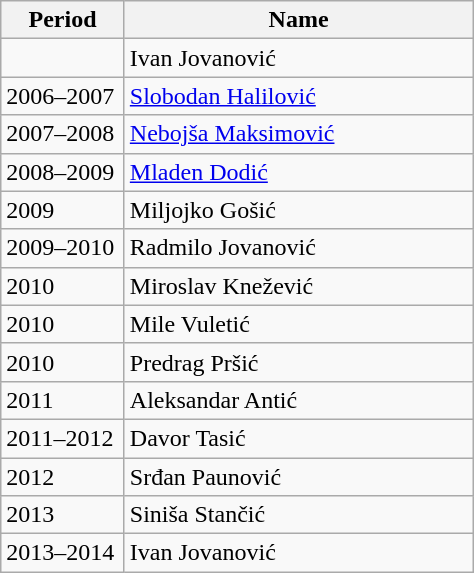<table class="wikitable">
<tr>
<th width="75">Period</th>
<th width="225">Name</th>
</tr>
<tr>
<td></td>
<td> Ivan Jovanović</td>
</tr>
<tr>
<td>2006–2007</td>
<td> <a href='#'>Slobodan Halilović</a></td>
</tr>
<tr>
<td>2007–2008</td>
<td> <a href='#'>Nebojša Maksimović</a></td>
</tr>
<tr>
<td>2008–2009</td>
<td> <a href='#'>Mladen Dodić</a></td>
</tr>
<tr>
<td>2009</td>
<td> Miljojko Gošić</td>
</tr>
<tr>
<td>2009–2010</td>
<td> Radmilo Jovanović</td>
</tr>
<tr>
<td>2010</td>
<td> Miroslav Knežević</td>
</tr>
<tr>
<td>2010</td>
<td> Mile Vuletić</td>
</tr>
<tr>
<td>2010</td>
<td> Predrag Pršić</td>
</tr>
<tr>
<td>2011</td>
<td> Aleksandar Antić</td>
</tr>
<tr>
<td>2011–2012</td>
<td> Davor Tasić</td>
</tr>
<tr>
<td>2012</td>
<td> Srđan Paunović</td>
</tr>
<tr>
<td>2013</td>
<td> Siniša Stančić</td>
</tr>
<tr>
<td>2013–2014</td>
<td> Ivan Jovanović</td>
</tr>
</table>
